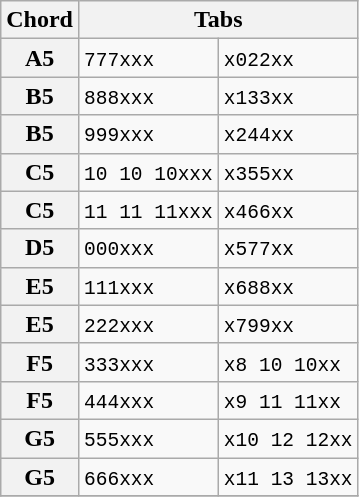<table class="wikitable">
<tr>
<th>Chord</th>
<th colspan="2">Tabs</th>
</tr>
<tr>
<th>A5</th>
<td><code>777xxx</code></td>
<td><code>x022xx</code></td>
</tr>
<tr>
<th>B5</th>
<td><code>888xxx</code></td>
<td><code>x133xx</code></td>
</tr>
<tr>
<th>B5</th>
<td><code>999xxx</code></td>
<td><code>x244xx</code></td>
</tr>
<tr>
<th>C5</th>
<td><code>10 10 10xxx</code></td>
<td><code>x355xx</code></td>
</tr>
<tr>
<th>C5</th>
<td><code>11 11 11xxx</code></td>
<td><code>x466xx</code></td>
</tr>
<tr>
<th>D5</th>
<td><code>000xxx</code></td>
<td><code>x577xx</code></td>
</tr>
<tr>
<th>E5</th>
<td><code>111xxx</code></td>
<td><code>x688xx</code></td>
</tr>
<tr>
<th>E5</th>
<td><code>222xxx</code></td>
<td><code>x799xx</code></td>
</tr>
<tr>
<th>F5</th>
<td><code>333xxx</code></td>
<td><code>x8 10 10xx</code></td>
</tr>
<tr>
<th>F5</th>
<td><code>444xxx</code></td>
<td><code>x9 11 11xx</code></td>
</tr>
<tr>
<th>G5</th>
<td><code>555xxx</code></td>
<td><code>x10 12 12xx</code></td>
</tr>
<tr>
<th>G5</th>
<td><code>666xxx</code></td>
<td><code>x11 13 13xx</code></td>
</tr>
<tr>
</tr>
</table>
